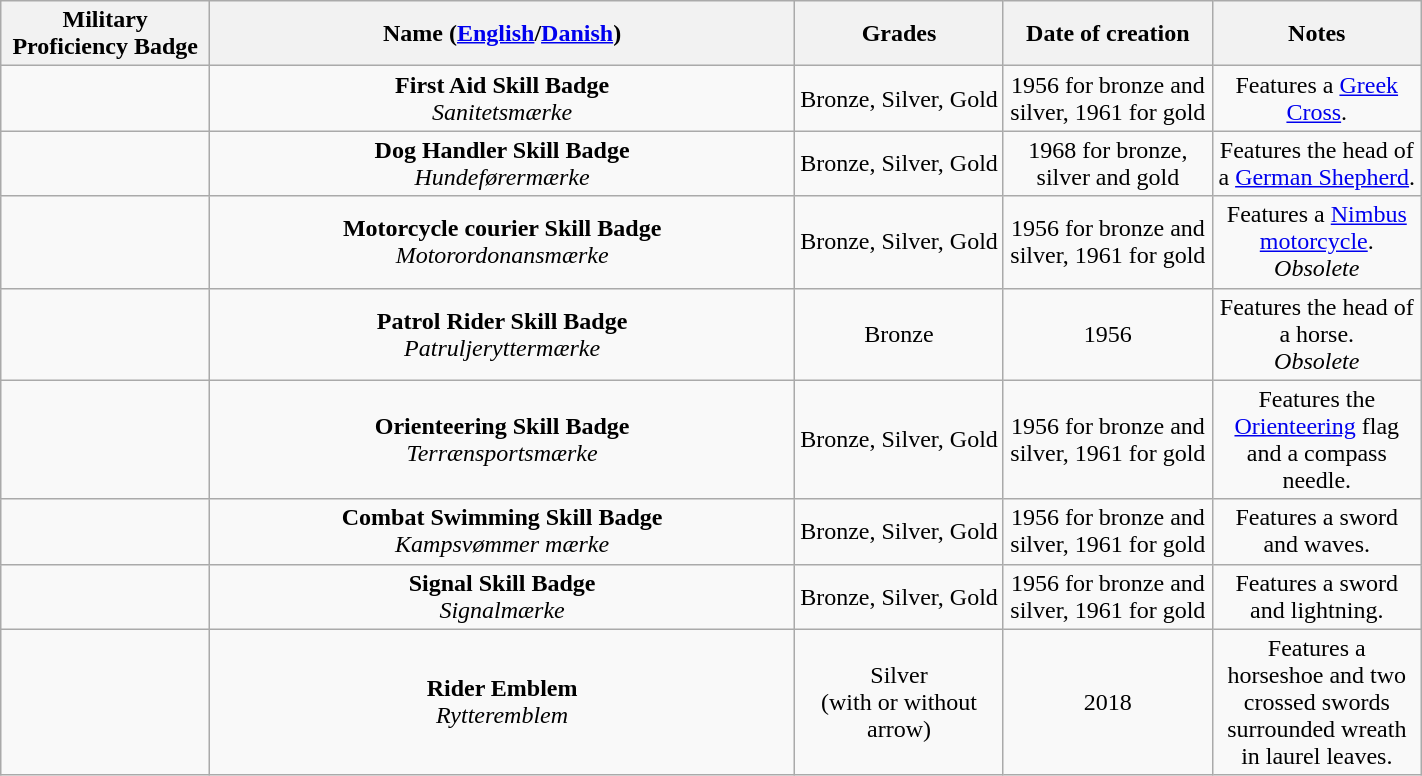<table class="wikitable" style="text-align:center" width="75%">
<tr>
<th width="10%">Military Proficiency Badge</th>
<th width="28%">Name (<a href='#'>English</a>/<a href='#'>Danish</a>)</th>
<th width="10%">Grades</th>
<th width="10%">Date of creation</th>
<th width="10%">Notes</th>
</tr>
<tr>
<td></td>
<td><strong>First Aid Skill Badge</strong><br><em>Sanitetsmærke</em></td>
<td>Bronze, Silver, Gold</td>
<td>1956 for bronze and silver, 1961 for gold</td>
<td>Features a <a href='#'>Greek Cross</a>.</td>
</tr>
<tr>
<td></td>
<td><strong>Dog Handler Skill Badge</strong><br><em>Hundeførermærke</em></td>
<td>Bronze, Silver, Gold</td>
<td>1968 for bronze, silver and gold</td>
<td>Features the head of a <a href='#'>German Shepherd</a>.</td>
</tr>
<tr>
<td></td>
<td><strong>Motorcycle courier Skill Badge</strong><br><em>Motorordonansmærke</em></td>
<td>Bronze, Silver, Gold</td>
<td>1956 for bronze and silver, 1961 for gold</td>
<td>Features a <a href='#'>Nimbus motorcycle</a>.<br><em>Obsolete</em></td>
</tr>
<tr>
<td></td>
<td><strong>Patrol Rider Skill Badge</strong><br><em>Patruljeryttermærke</em></td>
<td>Bronze</td>
<td>1956</td>
<td>Features the head of a horse.<br><em>Obsolete</em></td>
</tr>
<tr>
<td></td>
<td><strong>Orienteering Skill Badge</strong><br><em>Terrænsportsmærke</em></td>
<td>Bronze, Silver, Gold</td>
<td>1956 for bronze and silver, 1961 for gold</td>
<td>Features the <a href='#'>Orienteering</a> flag and a compass needle.</td>
</tr>
<tr>
<td></td>
<td><strong>Combat Swimming Skill Badge</strong><br><em>Kampsvømmer mærke</em></td>
<td>Bronze, Silver, Gold</td>
<td>1956 for bronze and silver, 1961 for gold</td>
<td>Features a sword and waves.</td>
</tr>
<tr>
<td></td>
<td><strong>Signal Skill Badge</strong><br><em>Signalmærke</em></td>
<td>Bronze, Silver, Gold</td>
<td>1956 for bronze and silver, 1961 for gold</td>
<td>Features a sword and lightning.</td>
</tr>
<tr>
<td></td>
<td><strong>Rider Emblem</strong><br><em>Rytteremblem</em></td>
<td>Silver<br>(with or without arrow)</td>
<td>2018</td>
<td>Features a horseshoe and two crossed swords surrounded wreath in laurel leaves.</td>
</tr>
</table>
